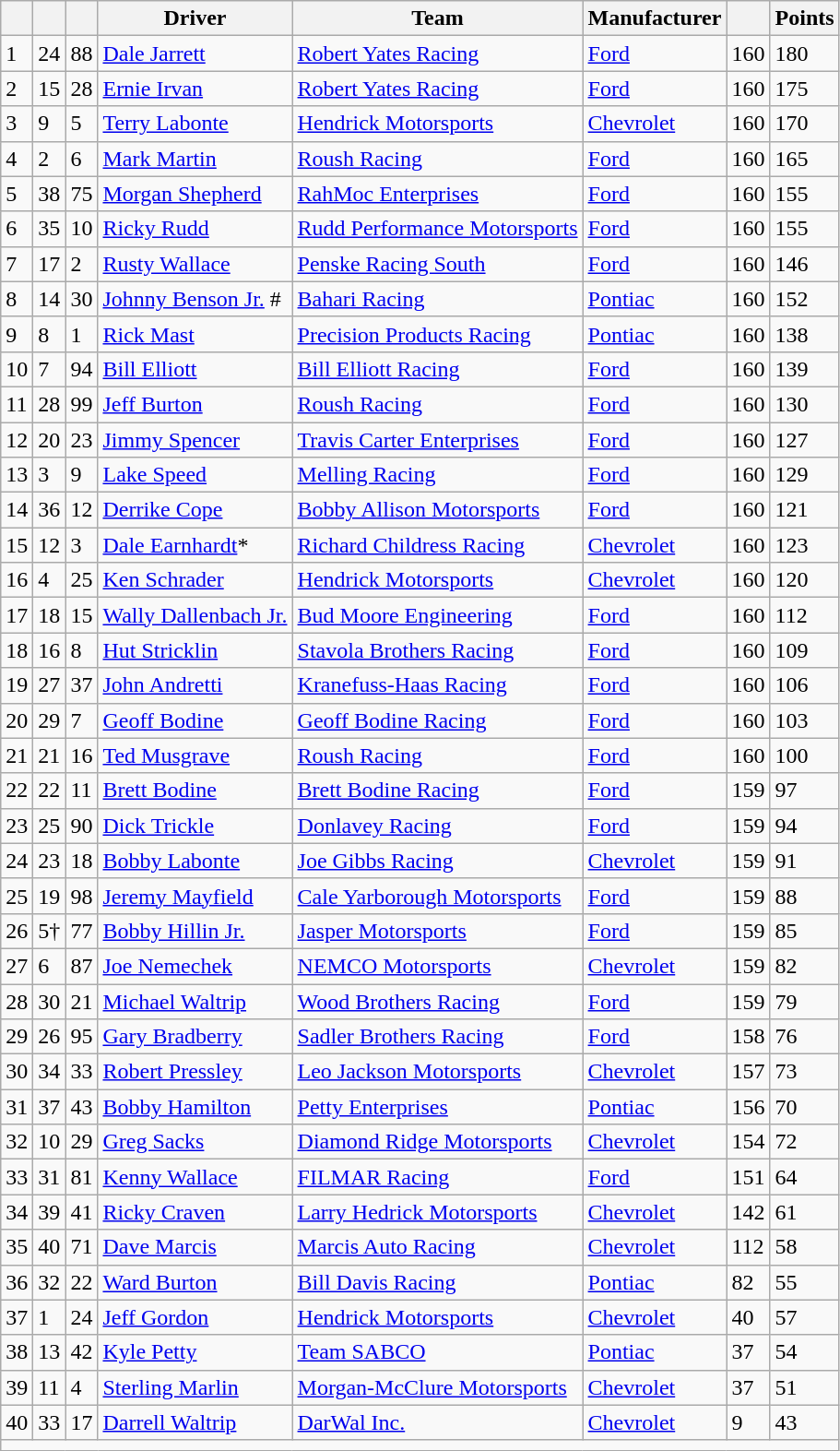<table class="wikitable sortable" border="1">
<tr>
<th scope="col"></th>
<th scope="col"></th>
<th scope="col"></th>
<th scope="col">Driver</th>
<th scope="col">Team</th>
<th scope="col">Manufacturer</th>
<th scope="col"></th>
<th scope="col">Points</th>
</tr>
<tr>
<td scope="row">1</td>
<td>24</td>
<td>88</td>
<td><a href='#'>Dale Jarrett</a></td>
<td><a href='#'>Robert Yates Racing</a></td>
<td><a href='#'>Ford</a></td>
<td>160</td>
<td>180</td>
</tr>
<tr>
<td scope="row">2</td>
<td>15</td>
<td>28</td>
<td><a href='#'>Ernie Irvan</a></td>
<td><a href='#'>Robert Yates Racing</a></td>
<td><a href='#'>Ford</a></td>
<td>160</td>
<td>175</td>
</tr>
<tr>
<td scope="row">3</td>
<td>9</td>
<td>5</td>
<td><a href='#'>Terry Labonte</a></td>
<td><a href='#'>Hendrick Motorsports</a></td>
<td><a href='#'>Chevrolet</a></td>
<td>160</td>
<td>170</td>
</tr>
<tr>
<td scope="row">4</td>
<td>2</td>
<td>6</td>
<td><a href='#'>Mark Martin</a></td>
<td><a href='#'>Roush Racing</a></td>
<td><a href='#'>Ford</a></td>
<td>160</td>
<td>165</td>
</tr>
<tr>
<td scope="row">5</td>
<td>38</td>
<td>75</td>
<td><a href='#'>Morgan Shepherd</a></td>
<td><a href='#'>RahMoc Enterprises</a></td>
<td><a href='#'>Ford</a></td>
<td>160</td>
<td>155</td>
</tr>
<tr>
<td scope="row">6</td>
<td>35</td>
<td>10</td>
<td><a href='#'>Ricky Rudd</a></td>
<td><a href='#'>Rudd Performance Motorsports</a></td>
<td><a href='#'>Ford</a></td>
<td>160</td>
<td>155</td>
</tr>
<tr>
<td scope="row">7</td>
<td>17</td>
<td>2</td>
<td><a href='#'>Rusty Wallace</a></td>
<td><a href='#'>Penske Racing South</a></td>
<td><a href='#'>Ford</a></td>
<td>160</td>
<td>146</td>
</tr>
<tr>
<td scope="row">8</td>
<td>14</td>
<td>30</td>
<td><a href='#'>Johnny Benson Jr.</a> #</td>
<td><a href='#'>Bahari Racing</a></td>
<td><a href='#'>Pontiac</a></td>
<td>160</td>
<td>152</td>
</tr>
<tr>
<td scope="row">9</td>
<td>8</td>
<td>1</td>
<td><a href='#'>Rick Mast</a></td>
<td><a href='#'>Precision Products Racing</a></td>
<td><a href='#'>Pontiac</a></td>
<td>160</td>
<td>138</td>
</tr>
<tr>
<td scope="row">10</td>
<td>7</td>
<td>94</td>
<td><a href='#'>Bill Elliott</a></td>
<td><a href='#'>Bill Elliott Racing</a></td>
<td><a href='#'>Ford</a></td>
<td>160</td>
<td>139</td>
</tr>
<tr>
<td scope="row">11</td>
<td>28</td>
<td>99</td>
<td><a href='#'>Jeff Burton</a></td>
<td><a href='#'>Roush Racing</a></td>
<td><a href='#'>Ford</a></td>
<td>160</td>
<td>130</td>
</tr>
<tr>
<td scope="row">12</td>
<td>20</td>
<td>23</td>
<td><a href='#'>Jimmy Spencer</a></td>
<td><a href='#'>Travis Carter Enterprises</a></td>
<td><a href='#'>Ford</a></td>
<td>160</td>
<td>127</td>
</tr>
<tr>
<td scope="row">13</td>
<td>3</td>
<td>9</td>
<td><a href='#'>Lake Speed</a></td>
<td><a href='#'>Melling Racing</a></td>
<td><a href='#'>Ford</a></td>
<td>160</td>
<td>129</td>
</tr>
<tr>
<td scope="row">14</td>
<td>36</td>
<td>12</td>
<td><a href='#'>Derrike Cope</a></td>
<td><a href='#'>Bobby Allison Motorsports</a></td>
<td><a href='#'>Ford</a></td>
<td>160</td>
<td>121</td>
</tr>
<tr>
<td scope="row">15</td>
<td>12</td>
<td>3</td>
<td><a href='#'>Dale Earnhardt</a>*</td>
<td><a href='#'>Richard Childress Racing</a></td>
<td><a href='#'>Chevrolet</a></td>
<td>160</td>
<td>123</td>
</tr>
<tr>
<td scope="row">16</td>
<td>4</td>
<td>25</td>
<td><a href='#'>Ken Schrader</a></td>
<td><a href='#'>Hendrick Motorsports</a></td>
<td><a href='#'>Chevrolet</a></td>
<td>160</td>
<td>120</td>
</tr>
<tr>
<td scope="row">17</td>
<td>18</td>
<td>15</td>
<td><a href='#'>Wally Dallenbach Jr.</a></td>
<td><a href='#'>Bud Moore Engineering</a></td>
<td><a href='#'>Ford</a></td>
<td>160</td>
<td>112</td>
</tr>
<tr>
<td scope="row">18</td>
<td>16</td>
<td>8</td>
<td><a href='#'>Hut Stricklin</a></td>
<td><a href='#'>Stavola Brothers Racing</a></td>
<td><a href='#'>Ford</a></td>
<td>160</td>
<td>109</td>
</tr>
<tr>
<td scope="row">19</td>
<td>27</td>
<td>37</td>
<td><a href='#'>John Andretti</a></td>
<td><a href='#'>Kranefuss-Haas Racing</a></td>
<td><a href='#'>Ford</a></td>
<td>160</td>
<td>106</td>
</tr>
<tr>
<td scope="row">20</td>
<td>29</td>
<td>7</td>
<td><a href='#'>Geoff Bodine</a></td>
<td><a href='#'>Geoff Bodine Racing</a></td>
<td><a href='#'>Ford</a></td>
<td>160</td>
<td>103</td>
</tr>
<tr>
<td scope="row">21</td>
<td>21</td>
<td>16</td>
<td><a href='#'>Ted Musgrave</a></td>
<td><a href='#'>Roush Racing</a></td>
<td><a href='#'>Ford</a></td>
<td>160</td>
<td>100</td>
</tr>
<tr>
<td scope="row">22</td>
<td>22</td>
<td>11</td>
<td><a href='#'>Brett Bodine</a></td>
<td><a href='#'>Brett Bodine Racing</a></td>
<td><a href='#'>Ford</a></td>
<td>159</td>
<td>97</td>
</tr>
<tr>
<td scope="row">23</td>
<td>25</td>
<td>90</td>
<td><a href='#'>Dick Trickle</a></td>
<td><a href='#'>Donlavey Racing</a></td>
<td><a href='#'>Ford</a></td>
<td>159</td>
<td>94</td>
</tr>
<tr>
<td scope="row">24</td>
<td>23</td>
<td>18</td>
<td><a href='#'>Bobby Labonte</a></td>
<td><a href='#'>Joe Gibbs Racing</a></td>
<td><a href='#'>Chevrolet</a></td>
<td>159</td>
<td>91</td>
</tr>
<tr>
<td scope="row">25</td>
<td>19</td>
<td>98</td>
<td><a href='#'>Jeremy Mayfield</a></td>
<td><a href='#'>Cale Yarborough Motorsports</a></td>
<td><a href='#'>Ford</a></td>
<td>159</td>
<td>88</td>
</tr>
<tr>
<td scope="row">26</td>
<td>5†</td>
<td>77</td>
<td><a href='#'>Bobby Hillin Jr.</a></td>
<td><a href='#'>Jasper Motorsports</a></td>
<td><a href='#'>Ford</a></td>
<td>159</td>
<td>85</td>
</tr>
<tr>
<td scope="row">27</td>
<td>6</td>
<td>87</td>
<td><a href='#'>Joe Nemechek</a></td>
<td><a href='#'>NEMCO Motorsports</a></td>
<td><a href='#'>Chevrolet</a></td>
<td>159</td>
<td>82</td>
</tr>
<tr>
<td scope="row">28</td>
<td>30</td>
<td>21</td>
<td><a href='#'>Michael Waltrip</a></td>
<td><a href='#'>Wood Brothers Racing</a></td>
<td><a href='#'>Ford</a></td>
<td>159</td>
<td>79</td>
</tr>
<tr>
<td scope="row">29</td>
<td>26</td>
<td>95</td>
<td><a href='#'>Gary Bradberry</a></td>
<td><a href='#'>Sadler Brothers Racing</a></td>
<td><a href='#'>Ford</a></td>
<td>158</td>
<td>76</td>
</tr>
<tr>
<td scope="row">30</td>
<td>34</td>
<td>33</td>
<td><a href='#'>Robert Pressley</a></td>
<td><a href='#'>Leo Jackson Motorsports</a></td>
<td><a href='#'>Chevrolet</a></td>
<td>157</td>
<td>73</td>
</tr>
<tr>
<td scope="row">31</td>
<td>37</td>
<td>43</td>
<td><a href='#'>Bobby Hamilton</a></td>
<td><a href='#'>Petty Enterprises</a></td>
<td><a href='#'>Pontiac</a></td>
<td>156</td>
<td>70</td>
</tr>
<tr>
<td scope="row">32</td>
<td>10</td>
<td>29</td>
<td><a href='#'>Greg Sacks</a></td>
<td><a href='#'>Diamond Ridge Motorsports</a></td>
<td><a href='#'>Chevrolet</a></td>
<td>154</td>
<td>72</td>
</tr>
<tr>
<td scope="row">33</td>
<td>31</td>
<td>81</td>
<td><a href='#'>Kenny Wallace</a></td>
<td><a href='#'>FILMAR Racing</a></td>
<td><a href='#'>Ford</a></td>
<td>151</td>
<td>64</td>
</tr>
<tr>
<td scope="row">34</td>
<td>39</td>
<td>41</td>
<td><a href='#'>Ricky Craven</a></td>
<td><a href='#'>Larry Hedrick Motorsports</a></td>
<td><a href='#'>Chevrolet</a></td>
<td>142</td>
<td>61</td>
</tr>
<tr>
<td scope="row">35</td>
<td>40</td>
<td>71</td>
<td><a href='#'>Dave Marcis</a></td>
<td><a href='#'>Marcis Auto Racing</a></td>
<td><a href='#'>Chevrolet</a></td>
<td>112</td>
<td>58</td>
</tr>
<tr>
<td scope="row">36</td>
<td>32</td>
<td>22</td>
<td><a href='#'>Ward Burton</a></td>
<td><a href='#'>Bill Davis Racing</a></td>
<td><a href='#'>Pontiac</a></td>
<td>82</td>
<td>55</td>
</tr>
<tr>
<td scope="row">37</td>
<td>1</td>
<td>24</td>
<td><a href='#'>Jeff Gordon</a></td>
<td><a href='#'>Hendrick Motorsports</a></td>
<td><a href='#'>Chevrolet</a></td>
<td>40</td>
<td>57</td>
</tr>
<tr>
<td scope="row">38</td>
<td>13</td>
<td>42</td>
<td><a href='#'>Kyle Petty</a></td>
<td><a href='#'>Team SABCO</a></td>
<td><a href='#'>Pontiac</a></td>
<td>37</td>
<td>54</td>
</tr>
<tr>
<td scope="row">39</td>
<td>11</td>
<td>4</td>
<td><a href='#'>Sterling Marlin</a></td>
<td><a href='#'>Morgan-McClure Motorsports</a></td>
<td><a href='#'>Chevrolet</a></td>
<td>37</td>
<td>51</td>
</tr>
<tr>
<td scope="row">40</td>
<td>33</td>
<td>17</td>
<td><a href='#'>Darrell Waltrip</a></td>
<td><a href='#'>DarWal Inc.</a></td>
<td><a href='#'>Chevrolet</a></td>
<td>9</td>
<td>43</td>
</tr>
<tr class="sortbottom">
<td colspan="9"></td>
</tr>
</table>
